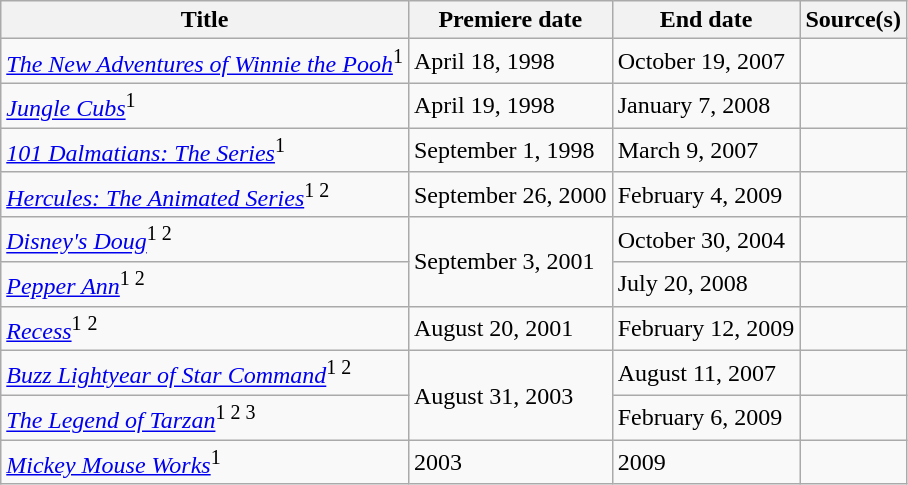<table class="wikitable sortable">
<tr>
<th>Title</th>
<th>Premiere date</th>
<th>End date</th>
<th>Source(s)</th>
</tr>
<tr>
<td><em><a href='#'>The New Adventures of Winnie the Pooh</a></em><sup>1</sup></td>
<td>April 18, 1998</td>
<td>October 19, 2007</td>
<td></td>
</tr>
<tr>
<td><em><a href='#'>Jungle Cubs</a></em><sup>1</sup></td>
<td>April 19, 1998</td>
<td>January 7, 2008</td>
<td></td>
</tr>
<tr>
<td><em><a href='#'>101 Dalmatians: The Series</a></em><sup>1</sup></td>
<td>September 1, 1998</td>
<td>March 9, 2007</td>
<td></td>
</tr>
<tr>
<td><em><a href='#'>Hercules: The Animated Series</a></em><sup>1 2</sup></td>
<td>September 26, 2000</td>
<td>February 4, 2009</td>
<td></td>
</tr>
<tr>
<td><em><a href='#'>Disney's Doug</a></em><sup>1 2</sup></td>
<td rowspan=2>September 3, 2001</td>
<td>October 30, 2004</td>
<td></td>
</tr>
<tr>
<td><em><a href='#'>Pepper Ann</a></em><sup>1 2</sup></td>
<td>July 20, 2008</td>
<td></td>
</tr>
<tr>
<td><em><a href='#'>Recess</a></em><sup>1</sup> <sup>2</sup></td>
<td>August 20, 2001</td>
<td>February 12, 2009</td>
<td></td>
</tr>
<tr>
<td><em><a href='#'>Buzz Lightyear of Star Command</a></em><sup>1 2</sup></td>
<td rowspan=2>August 31, 2003</td>
<td>August 11, 2007</td>
<td></td>
</tr>
<tr>
<td><em><a href='#'>The Legend of Tarzan</a></em><sup>1 2 3</sup></td>
<td>February 6, 2009</td>
<td></td>
</tr>
<tr>
<td><em><a href='#'>Mickey Mouse Works</a></em><sup>1</sup></td>
<td>2003</td>
<td>2009</td>
<td></td>
</tr>
</table>
